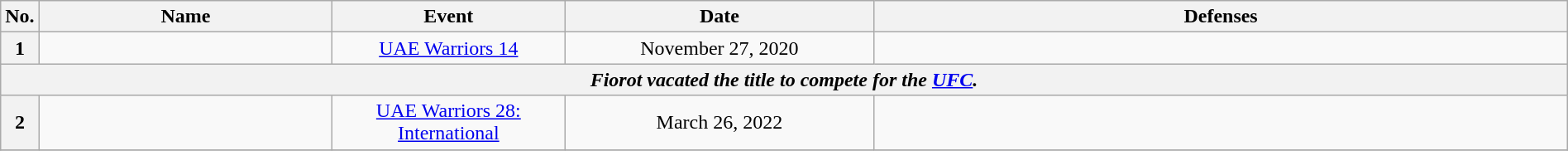<table class="wikitable" width=100%>
<tr>
<th width=1%>No.</th>
<th width=19%>Name</th>
<th width=15%>Event</th>
<th width=20%>Date</th>
<th width=45%>Defenses</th>
</tr>
<tr>
<th>1</th>
<td align=left><br></td>
<td align=center><a href='#'>UAE Warriors 14</a> <br></td>
<td align=center>November 27, 2020</td>
<td></td>
</tr>
<tr>
<th colspan=6 align=center><em>Fiorot vacated the title to compete for the <a href='#'>UFC</a>.</em></th>
</tr>
<tr>
<th>2</th>
<td align=left><br></td>
<td align=center><a href='#'>UAE Warriors 28: International</a> <br></td>
<td align=center>March 26, 2022</td>
<td></td>
</tr>
<tr>
</tr>
</table>
